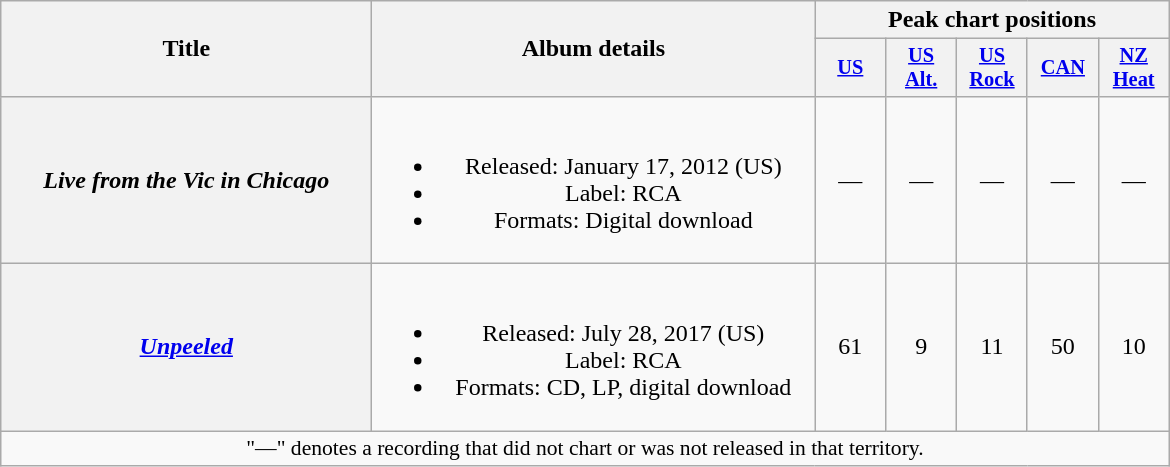<table class="wikitable plainrowheaders" style="text-align:center;">
<tr>
<th scope="col" rowspan="2" style="width:15em;">Title</th>
<th scope="col" rowspan="2" style="width:18em;">Album details</th>
<th scope="col" colspan="5">Peak chart positions</th>
</tr>
<tr>
<th scope="col" style="width:3em;font-size:85%;"><a href='#'>US</a><br></th>
<th scope="col" style="width:3em;font-size:85%;"><a href='#'>US<br>Alt.</a><br></th>
<th scope="col" style="width:3em;font-size:85%;"><a href='#'>US<br>Rock</a><br></th>
<th scope="col" style="width:3em;font-size:85%;"><a href='#'>CAN</a><br></th>
<th scope="col" style="width:3em;font-size:85%;"><a href='#'>NZ<br>Heat</a><br></th>
</tr>
<tr>
<th scope="row"><em>Live from the Vic in Chicago</em></th>
<td><br><ul><li>Released: January 17, 2012 <span>(US)</span></li><li>Label: RCA</li><li>Formats: Digital download</li></ul></td>
<td>—</td>
<td>—</td>
<td>—</td>
<td>—</td>
<td>—</td>
</tr>
<tr>
<th scope="row"><em><a href='#'>Unpeeled</a> </em></th>
<td><br><ul><li>Released: July 28, 2017 <span>(US)</span></li><li>Label: RCA</li><li>Formats: CD, LP, digital download</li></ul></td>
<td>61</td>
<td>9</td>
<td>11</td>
<td>50</td>
<td>10</td>
</tr>
<tr>
<td colspan="14" style="font-size:90%">"—" denotes a recording that did not chart or was not released in that territory.</td>
</tr>
</table>
